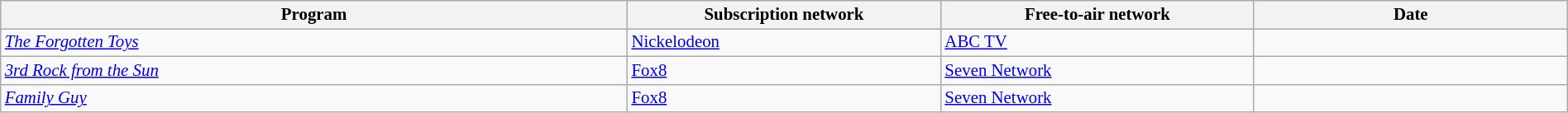<table class="wikitable sortable" width="100%" style="font-size:87%;">
<tr bgcolor="#efefef">
<th width=40%>Program</th>
<th width=20%>Subscription network</th>
<th width=20%>Free-to-air network</th>
<th width=20%>Date</th>
</tr>
<tr>
<td> <em><a href='#'>The Forgotten Toys</a></em></td>
<td><a href='#'>Nickelodeon</a></td>
<td><a href='#'>ABC TV</a></td>
<td></td>
</tr>
<tr>
<td> <em><a href='#'>3rd Rock from the Sun</a></em></td>
<td><a href='#'>Fox8</a></td>
<td><a href='#'>Seven Network</a></td>
<td></td>
</tr>
<tr>
<td> <em><a href='#'>Family Guy</a></em></td>
<td><a href='#'>Fox8</a></td>
<td><a href='#'>Seven Network</a></td>
<td></td>
</tr>
</table>
